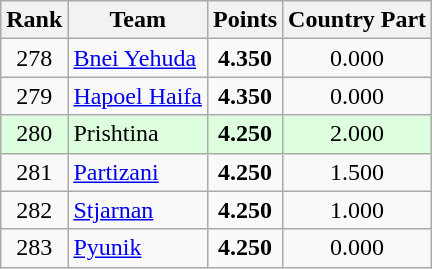<table class="wikitable" style="text-align: center;">
<tr>
<th>Rank</th>
<th>Team</th>
<th>Points</th>
<th>Country Part</th>
</tr>
<tr>
<td>278</td>
<td align="left"> <a href='#'>Bnei Yehuda</a></td>
<td><strong>4.350</strong></td>
<td>0.000</td>
</tr>
<tr>
<td>279</td>
<td align="left"> <a href='#'>Hapoel Haifa</a></td>
<td><strong>4.350</strong></td>
<td>0.000</td>
</tr>
<tr bgcolor="#DDFFDD">
<td>280</td>
<td align="left"> Prishtina</td>
<td><strong>4.250</strong></td>
<td>2.000</td>
</tr>
<tr>
<td>281</td>
<td align="left"> <a href='#'>Partizani</a></td>
<td><strong>4.250</strong></td>
<td>1.500</td>
</tr>
<tr>
<td>282</td>
<td align="left"> <a href='#'>Stjarnan</a></td>
<td><strong>4.250</strong></td>
<td>1.000</td>
</tr>
<tr>
<td>283</td>
<td align="left"> <a href='#'>Pyunik</a></td>
<td><strong>4.250</strong></td>
<td>0.000</td>
</tr>
</table>
